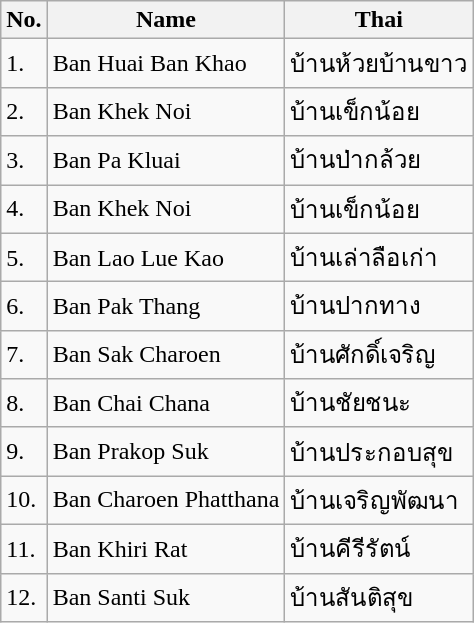<table class="wikitable sortable">
<tr>
<th>No.</th>
<th>Name</th>
<th>Thai</th>
</tr>
<tr>
<td>1.</td>
<td>Ban Huai Ban Khao</td>
<td>บ้านห้วยบ้านขาว</td>
</tr>
<tr>
<td>2.</td>
<td>Ban Khek Noi</td>
<td>บ้านเข็กน้อย</td>
</tr>
<tr>
<td>3.</td>
<td>Ban Pa Kluai</td>
<td>บ้านป่ากล้วย</td>
</tr>
<tr>
<td>4.</td>
<td>Ban Khek Noi</td>
<td>บ้านเข็กน้อย</td>
</tr>
<tr>
<td>5.</td>
<td>Ban Lao Lue Kao</td>
<td>บ้านเล่าลือเก่า</td>
</tr>
<tr>
<td>6.</td>
<td>Ban Pak Thang</td>
<td>บ้านปากทาง</td>
</tr>
<tr>
<td>7.</td>
<td>Ban Sak Charoen</td>
<td>บ้านศักดิ์เจริญ</td>
</tr>
<tr>
<td>8.</td>
<td>Ban Chai Chana</td>
<td>บ้านชัยชนะ</td>
</tr>
<tr>
<td>9.</td>
<td>Ban Prakop Suk</td>
<td>บ้านประกอบสุข</td>
</tr>
<tr>
<td>10.</td>
<td>Ban Charoen Phatthana</td>
<td>บ้านเจริญพัฒนา</td>
</tr>
<tr>
<td>11.</td>
<td>Ban Khiri Rat</td>
<td>บ้านคีรีรัตน์</td>
</tr>
<tr>
<td>12.</td>
<td>Ban Santi Suk</td>
<td>บ้านสันติสุข</td>
</tr>
</table>
